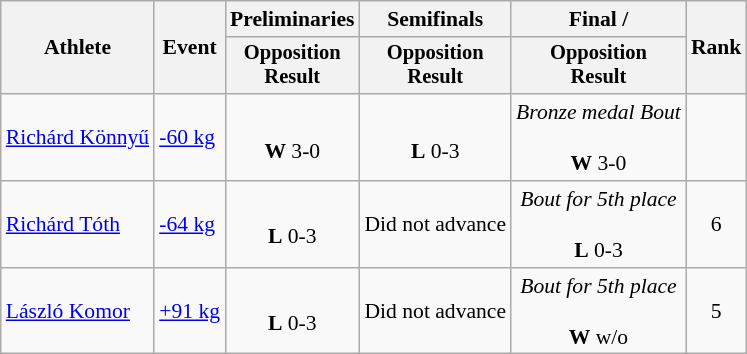<table class="wikitable" style="font-size:90%;">
<tr>
<th rowspan=2>Athlete</th>
<th rowspan=2>Event</th>
<th>Preliminaries</th>
<th>Semifinals</th>
<th>Final / </th>
<th rowspan=2>Rank</th>
</tr>
<tr style="font-size:95%">
<th>Opposition<br>Result</th>
<th>Opposition<br>Result</th>
<th>Opposition<br>Result</th>
</tr>
<tr align=center>
<td align=left><a href='#'>Richárd Könnyű</a></td>
<td align=left><a href='#'>-60 kg</a></td>
<td><br><strong>W</strong> 3-0</td>
<td><br><strong>L</strong> 0-3</td>
<td><em>Bronze medal Bout</em><br><br><strong>W</strong> 3-0</td>
<td></td>
</tr>
<tr align=center>
<td align=left><a href='#'>Richárd Tóth</a></td>
<td align=left><a href='#'>-64 kg</a></td>
<td><br><strong>L</strong> 0-3</td>
<td>Did not advance</td>
<td><em>Bout for 5th place</em><br><br><strong>L</strong> 0-3</td>
<td>6</td>
</tr>
<tr align=center>
<td align=left><a href='#'>László Komor</a></td>
<td align=left><a href='#'>+91 kg</a></td>
<td><br><strong>L</strong> 0-3</td>
<td>Did not advance</td>
<td><em>Bout for 5th place</em><br><br><strong>W</strong> w/o</td>
<td>5</td>
</tr>
</table>
